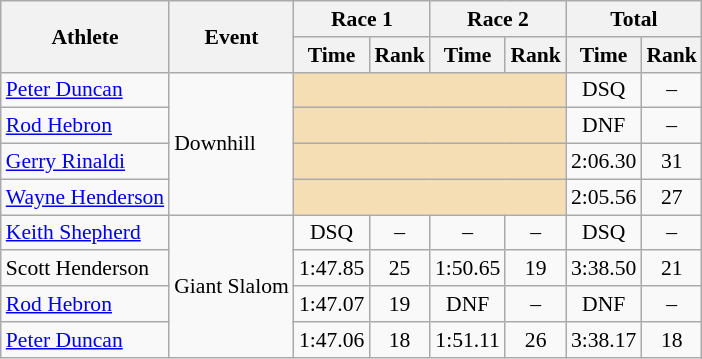<table class="wikitable" style="font-size:90%">
<tr>
<th rowspan="2">Athlete</th>
<th rowspan="2">Event</th>
<th colspan="2">Race 1</th>
<th colspan="2">Race 2</th>
<th colspan="2">Total</th>
</tr>
<tr>
<th>Time</th>
<th>Rank</th>
<th>Time</th>
<th>Rank</th>
<th>Time</th>
<th>Rank</th>
</tr>
<tr>
<td><a href='#'>Peter Duncan</a></td>
<td rowspan="4">Downhill</td>
<td colspan="4" bgcolor="wheat"></td>
<td align="center">DSQ</td>
<td align="center">–</td>
</tr>
<tr>
<td><a href='#'>Rod Hebron</a></td>
<td colspan="4" bgcolor="wheat"></td>
<td align="center">DNF</td>
<td align="center">–</td>
</tr>
<tr>
<td><a href='#'>Gerry Rinaldi</a></td>
<td colspan="4" bgcolor="wheat"></td>
<td align="center">2:06.30</td>
<td align="center">31</td>
</tr>
<tr>
<td><a href='#'>Wayne Henderson</a></td>
<td colspan="4" bgcolor="wheat"></td>
<td align="center">2:05.56</td>
<td align="center">27</td>
</tr>
<tr>
<td><a href='#'>Keith Shepherd</a></td>
<td rowspan="4">Giant Slalom</td>
<td align="center">DSQ</td>
<td align="center">–</td>
<td align="center">–</td>
<td align="center">–</td>
<td align="center">DSQ</td>
<td align="center">–</td>
</tr>
<tr>
<td>Scott Henderson</td>
<td align="center">1:47.85</td>
<td align="center">25</td>
<td align="center">1:50.65</td>
<td align="center">19</td>
<td align="center">3:38.50</td>
<td align="center">21</td>
</tr>
<tr>
<td><a href='#'>Rod Hebron</a></td>
<td align="center">1:47.07</td>
<td align="center">19</td>
<td align="center">DNF</td>
<td align="center">–</td>
<td align="center">DNF</td>
<td align="center">–</td>
</tr>
<tr>
<td><a href='#'>Peter Duncan</a></td>
<td align="center">1:47.06</td>
<td align="center">18</td>
<td align="center">1:51.11</td>
<td align="center">26</td>
<td align="center">3:38.17</td>
<td align="center">18</td>
</tr>
</table>
